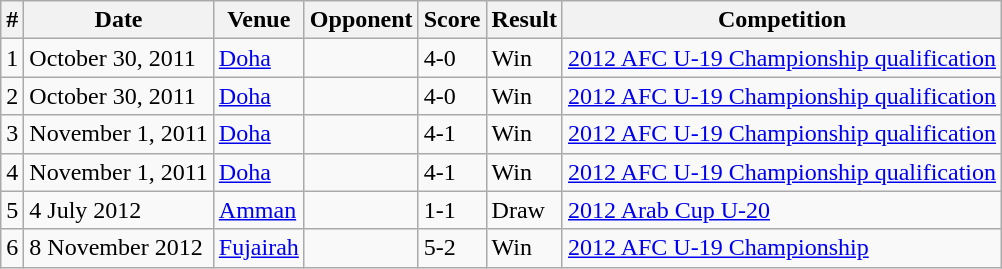<table class="wikitable">
<tr>
<th>#</th>
<th>Date</th>
<th>Venue</th>
<th>Opponent</th>
<th>Score</th>
<th>Result</th>
<th>Competition</th>
</tr>
<tr>
<td>1</td>
<td>October 30, 2011</td>
<td><a href='#'>Doha</a></td>
<td></td>
<td>4-0</td>
<td>Win</td>
<td><a href='#'>2012 AFC U-19 Championship qualification</a></td>
</tr>
<tr>
<td>2</td>
<td>October 30, 2011</td>
<td><a href='#'>Doha</a></td>
<td></td>
<td>4-0</td>
<td>Win</td>
<td><a href='#'>2012 AFC U-19 Championship qualification</a></td>
</tr>
<tr>
<td>3</td>
<td>November 1, 2011</td>
<td><a href='#'>Doha</a></td>
<td></td>
<td>4-1</td>
<td>Win</td>
<td><a href='#'>2012 AFC U-19 Championship qualification</a></td>
</tr>
<tr>
<td>4</td>
<td>November 1, 2011</td>
<td><a href='#'>Doha</a></td>
<td></td>
<td>4-1</td>
<td>Win</td>
<td><a href='#'>2012 AFC U-19 Championship qualification</a></td>
</tr>
<tr>
<td>5</td>
<td>4 July 2012</td>
<td><a href='#'>Amman</a></td>
<td></td>
<td>1-1</td>
<td>Draw</td>
<td><a href='#'>2012 Arab Cup U-20</a></td>
</tr>
<tr>
<td>6</td>
<td>8 November 2012</td>
<td><a href='#'>Fujairah</a></td>
<td></td>
<td>5-2</td>
<td>Win</td>
<td><a href='#'>2012 AFC U-19 Championship</a></td>
</tr>
</table>
